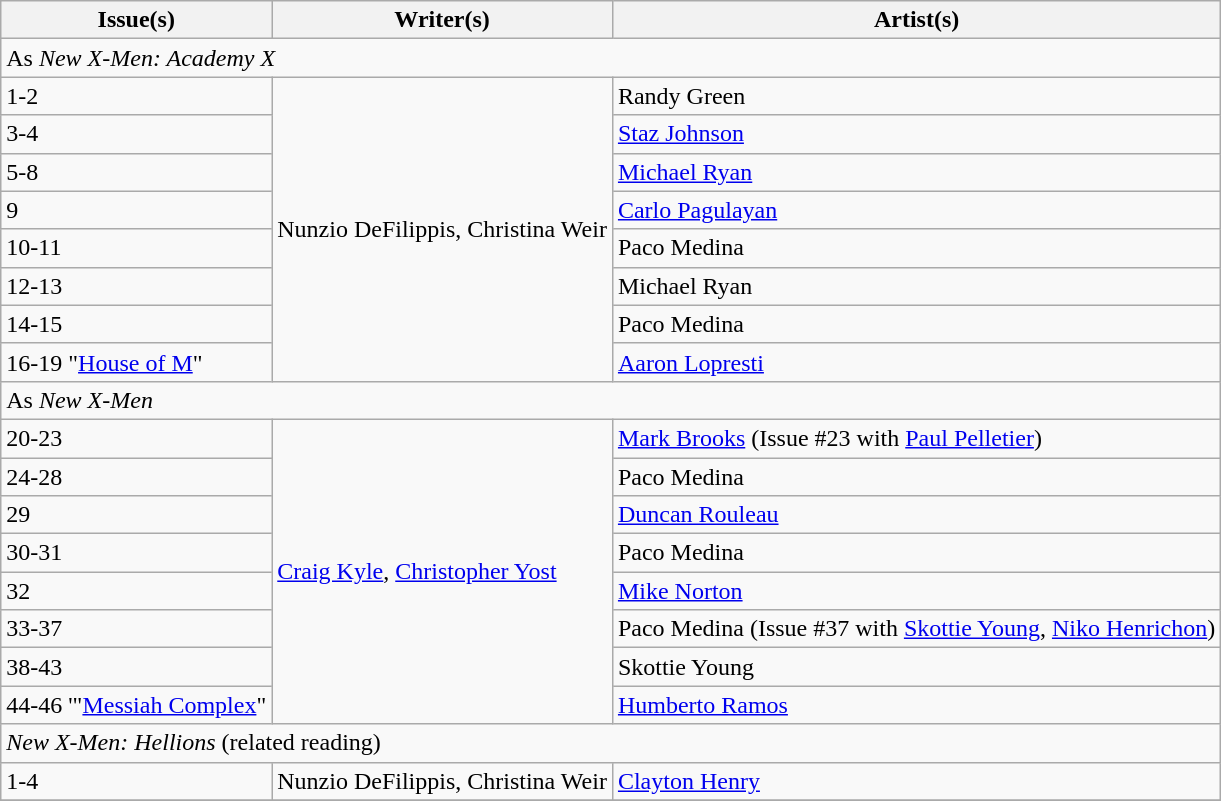<table class="wikitable">
<tr>
<th>Issue(s)</th>
<th>Writer(s)</th>
<th>Artist(s)</th>
</tr>
<tr>
<td colspan=3>As <em>New X-Men: Academy X</em></td>
</tr>
<tr>
<td>1-2</td>
<td rowspan=8>Nunzio DeFilippis, Christina Weir</td>
<td>Randy Green</td>
</tr>
<tr>
<td>3-4</td>
<td><a href='#'>Staz Johnson</a></td>
</tr>
<tr>
<td>5-8</td>
<td><a href='#'>Michael Ryan</a></td>
</tr>
<tr>
<td>9</td>
<td><a href='#'>Carlo Pagulayan</a></td>
</tr>
<tr>
<td>10-11</td>
<td>Paco Medina</td>
</tr>
<tr>
<td>12-13</td>
<td>Michael Ryan</td>
</tr>
<tr>
<td>14-15</td>
<td>Paco Medina</td>
</tr>
<tr>
<td>16-19 "<a href='#'>House of M</a>"</td>
<td><a href='#'>Aaron Lopresti</a></td>
</tr>
<tr>
<td colspan=3>As <em>New X-Men</em></td>
</tr>
<tr>
<td>20-23</td>
<td rowspan=8><a href='#'>Craig Kyle</a>, <a href='#'>Christopher Yost</a></td>
<td><a href='#'>Mark Brooks</a> (Issue #23 with <a href='#'>Paul Pelletier</a>)</td>
</tr>
<tr>
<td>24-28</td>
<td>Paco Medina</td>
</tr>
<tr>
<td>29</td>
<td><a href='#'>Duncan Rouleau</a></td>
</tr>
<tr>
<td>30-31</td>
<td>Paco Medina</td>
</tr>
<tr>
<td>32</td>
<td><a href='#'>Mike Norton</a></td>
</tr>
<tr>
<td>33-37</td>
<td>Paco Medina (Issue #37 with <a href='#'>Skottie Young</a>, <a href='#'>Niko Henrichon</a>)</td>
</tr>
<tr>
<td>38-43</td>
<td>Skottie Young</td>
</tr>
<tr>
<td>44-46 '"<a href='#'>Messiah Complex</a>"</td>
<td><a href='#'>Humberto Ramos</a></td>
</tr>
<tr>
<td colspan=3><em>New X-Men: Hellions</em> (related reading)</td>
</tr>
<tr>
<td>1-4</td>
<td>Nunzio DeFilippis, Christina Weir</td>
<td><a href='#'>Clayton Henry</a></td>
</tr>
<tr>
</tr>
</table>
